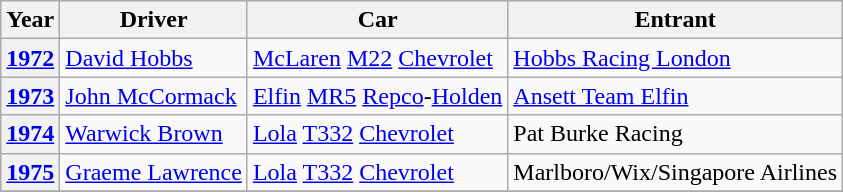<table class="wikitable">
<tr style="font-weight:bold">
<th>Year</th>
<th>Driver</th>
<th>Car</th>
<th>Entrant</th>
</tr>
<tr>
<th><a href='#'>1972</a></th>
<td> <a href='#'>David Hobbs</a></td>
<td><a href='#'>McLaren</a> <a href='#'>M22</a> <a href='#'>Chevrolet</a></td>
<td><a href='#'>Hobbs Racing London</a></td>
</tr>
<tr>
<th><a href='#'>1973</a></th>
<td> <a href='#'>John McCormack</a></td>
<td><a href='#'>Elfin</a> <a href='#'>MR5</a> <a href='#'>Repco</a>-<a href='#'>Holden</a></td>
<td><a href='#'>Ansett Team Elfin</a></td>
</tr>
<tr>
<th><a href='#'>1974</a></th>
<td> <a href='#'>Warwick Brown</a></td>
<td><a href='#'>Lola</a> <a href='#'>T332</a> <a href='#'>Chevrolet</a></td>
<td>Pat Burke Racing</td>
</tr>
<tr>
<th><a href='#'>1975</a></th>
<td> <a href='#'>Graeme Lawrence</a></td>
<td><a href='#'>Lola</a> <a href='#'>T332</a> <a href='#'>Chevrolet</a></td>
<td>Marlboro/Wix/Singapore Airlines</td>
</tr>
<tr>
</tr>
</table>
